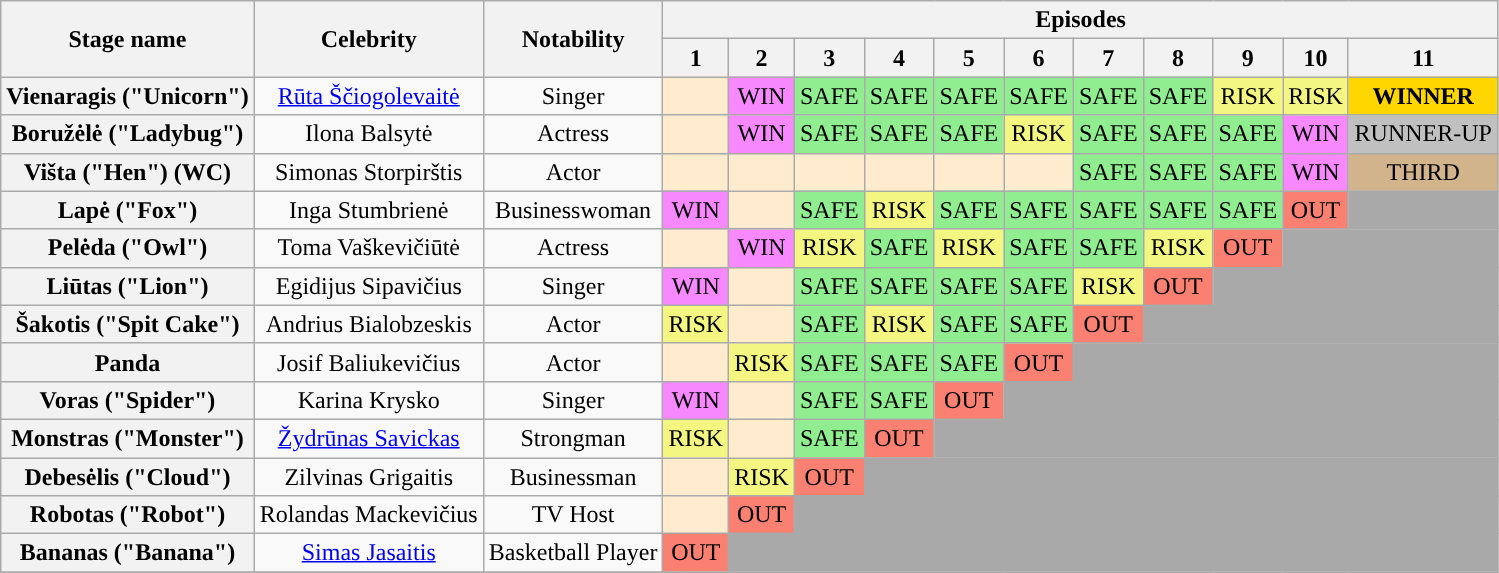<table class="wikitable" style="text-align:center; ">
<tr>
<th rowspan="2">Stage name</th>
<th rowspan="2">Celebrity</th>
<th rowspan="2">Notability</th>
<th colspan="11">Episodes</th>
</tr>
<tr>
<th rowspan="1">1</th>
<th rowspan="1">2</th>
<th rowspan="1">3</th>
<th rowspan="1">4</th>
<th rowspan="1">5</th>
<th rowspan="1">6</th>
<th colspan="1">7</th>
<th colspan="1">8</th>
<th colspan="1">9</th>
<th colspan="1">10</th>
<th colspan="1">11</th>
</tr>
<tr>
<th>Vienaragis ("Unicorn")</th>
<td><a href='#'>Rūta Ščiogolevaitė</a></td>
<td>Singer</td>
<td bgcolor="#FFEBCD"></td>
<td bgcolor=#F888FD>WIN</td>
<td bgcolor="lightgreen">SAFE</td>
<td bgcolor="lightgreen">SAFE</td>
<td bgcolor="lightgreen">SAFE</td>
<td bgcolor="lightgreen">SAFE</td>
<td bgcolor="lightgreen">SAFE</td>
<td bgcolor="lightgreen">SAFE</td>
<td bgcolor="#F3F781">RISK</td>
<td bgcolor="#F3F781">RISK</td>
<td bgcolor=gold><strong>WINNER</strong></td>
</tr>
<tr>
<th>Boružėlė ("Ladybug")</th>
<td>Ilona Balsytė</td>
<td>Actress</td>
<td bgcolor="#FFEBCD"></td>
<td bgcolor=#F888FD>WIN</td>
<td bgcolor="lightgreen">SAFE</td>
<td bgcolor="lightgreen">SAFE</td>
<td bgcolor="lightgreen">SAFE</td>
<td bgcolor="#F3F781">RISK</td>
<td bgcolor="lightgreen">SAFE</td>
<td bgcolor="lightgreen">SAFE</td>
<td bgcolor="lightgreen">SAFE</td>
<td bgcolor=#F888FD>WIN</td>
<td bgcolor=silver>RUNNER-UP</td>
</tr>
<tr>
<th>Višta ("Hen") (WC)</th>
<td>Simonas Storpirštis</td>
<td>Actor</td>
<td bgcolor="#FFEBCD"></td>
<td bgcolor="#FFEBCD"></td>
<td bgcolor="#FFEBCD"></td>
<td bgcolor="#FFEBCD"></td>
<td bgcolor="#FFEBCD"></td>
<td bgcolor="#FFEBCD"></td>
<td bgcolor="lightgreen">SAFE</td>
<td bgcolor="lightgreen">SAFE</td>
<td bgcolor="lightgreen">SAFE</td>
<td bgcolor=#F888FD>WIN</td>
<td style="width:10%; background:tan;">THIRD</td>
</tr>
<tr>
<th>Lapė ("Fox")</th>
<td>Inga Stumbrienė</td>
<td>Businesswoman</td>
<td bgcolor=#F888FD>WIN</td>
<td bgcolor="#FFEBCD"></td>
<td bgcolor="lightgreen">SAFE</td>
<td bgcolor="#F3F781">RISK</td>
<td bgcolor="lightgreen">SAFE</td>
<td bgcolor="lightgreen">SAFE</td>
<td bgcolor="lightgreen">SAFE</td>
<td bgcolor="lightgreen">SAFE</td>
<td bgcolor="lightgreen">SAFE</td>
<td bgcolor=salmon>OUT</td>
<td colspan="1" bgcolor=darkgrey></td>
</tr>
<tr>
<th>Pelėda ("Owl")</th>
<td>Toma Vaškevičiūtė</td>
<td>Actress</td>
<td bgcolor="#FFEBCD"></td>
<td bgcolor=#F888FD>WIN</td>
<td bgcolor="#F3F781">RISK</td>
<td bgcolor="lightgreen">SAFE</td>
<td bgcolor="#F3F781">RISK</td>
<td bgcolor="lightgreen">SAFE</td>
<td bgcolor="lightgreen">SAFE</td>
<td bgcolor="#F3F781">RISK</td>
<td bgcolor=salmon>OUT</td>
<td colspan="2" bgcolor=darkgrey></td>
</tr>
<tr>
<th>Liūtas ("Lion")</th>
<td>Egidijus Sipavičius</td>
<td>Singer</td>
<td bgcolor=#F888FD>WIN</td>
<td bgcolor="#FFEBCD"></td>
<td bgcolor="lightgreen">SAFE</td>
<td bgcolor="lightgreen">SAFE</td>
<td bgcolor="lightgreen">SAFE</td>
<td bgcolor="lightgreen">SAFE</td>
<td bgcolor="#F3F781">RISK</td>
<td bgcolor=salmon>OUT</td>
<td colspan="3" bgcolor=darkgrey></td>
</tr>
<tr>
<th>Šakotis ("Spit Cake")</th>
<td>Andrius Bialobzeskis</td>
<td>Actor</td>
<td bgcolor="#F3F781">RISK</td>
<td bgcolor="#FFEBCD"></td>
<td bgcolor="lightgreen">SAFE</td>
<td bgcolor="#F3F781">RISK</td>
<td bgcolor="lightgreen">SAFE</td>
<td bgcolor="lightgreen">SAFE</td>
<td bgcolor=salmon>OUT</td>
<td colspan="4" bgcolor=darkgrey></td>
</tr>
<tr>
<th>Panda</th>
<td>Josif Baliukevičius</td>
<td>Actor</td>
<td bgcolor="#FFEBCD"></td>
<td bgcolor="#F3F781">RISK</td>
<td bgcolor="lightgreen">SAFE</td>
<td bgcolor="lightgreen">SAFE</td>
<td bgcolor="lightgreen">SAFE</td>
<td bgcolor=salmon>OUT</td>
<td colspan="5" bgcolor=darkgrey></td>
</tr>
<tr>
<th>Voras ("Spider")</th>
<td>Karina Krysko</td>
<td>Singer</td>
<td bgcolor=#F888FD>WIN</td>
<td bgcolor="#FFEBCD"></td>
<td bgcolor="lightgreen">SAFE</td>
<td bgcolor="lightgreen">SAFE</td>
<td bgcolor=salmon>OUT</td>
<td colspan="6" bgcolor=darkgrey></td>
</tr>
<tr>
<th>Monstras ("Monster")</th>
<td><a href='#'>Žydrūnas Savickas</a></td>
<td>Strongman</td>
<td bgcolor="#F3F781">RISK</td>
<td bgcolor="#FFEBCD"></td>
<td bgcolor="lightgreen">SAFE</td>
<td bgcolor=salmon>OUT</td>
<td colspan="7" bgcolor=darkgrey></td>
</tr>
<tr>
<th>Debesėlis ("Cloud")</th>
<td>Zilvinas Grigaitis</td>
<td>Businessman</td>
<td bgcolor="#FFEBCD"></td>
<td bgcolor="#F3F781">RISK</td>
<td bgcolor=salmon>OUT</td>
<td colspan="8" bgcolor=darkgrey></td>
</tr>
<tr>
<th>Robotas ("Robot")</th>
<td>Rolandas Mackevičius</td>
<td>TV Host</td>
<td bgcolor="#FFEBCD"></td>
<td bgcolor=salmon>OUT</td>
<td colspan="9" bgcolor=darkgrey></td>
</tr>
<tr>
<th>Bananas ("Banana")</th>
<td><a href='#'>Simas Jasaitis</a></td>
<td>Basketball Player</td>
<td bgcolor=salmon>OUT</td>
<td colspan="10" bgcolor=darkgrey></td>
</tr>
<tr>
</tr>
</table>
